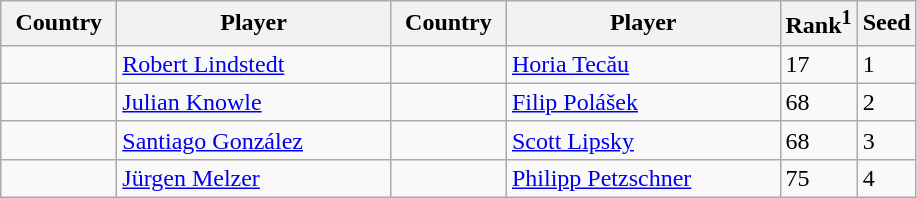<table class="sortable wikitable">
<tr>
<th width="70">Country</th>
<th width="175">Player</th>
<th width="70">Country</th>
<th width="175">Player</th>
<th>Rank<sup>1</sup></th>
<th>Seed</th>
</tr>
<tr>
<td></td>
<td><a href='#'>Robert Lindstedt</a></td>
<td></td>
<td><a href='#'>Horia Tecău</a></td>
<td>17</td>
<td>1</td>
</tr>
<tr>
<td></td>
<td><a href='#'>Julian Knowle</a></td>
<td></td>
<td><a href='#'>Filip Polášek</a></td>
<td>68</td>
<td>2</td>
</tr>
<tr>
<td></td>
<td><a href='#'>Santiago González</a></td>
<td></td>
<td><a href='#'>Scott Lipsky</a></td>
<td>68</td>
<td>3</td>
</tr>
<tr>
<td></td>
<td><a href='#'>Jürgen Melzer</a></td>
<td></td>
<td><a href='#'>Philipp Petzschner</a></td>
<td>75</td>
<td>4</td>
</tr>
</table>
